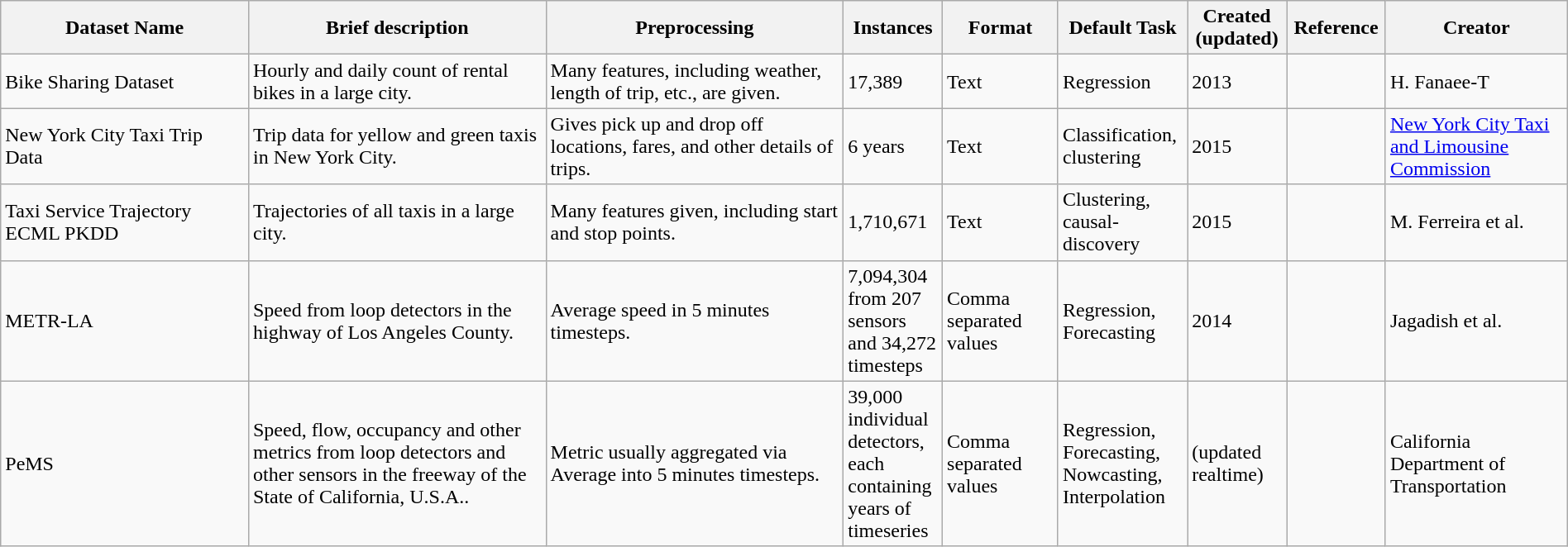<table class="wikitable sortable" style="width: 100%">
<tr>
<th scope="col" style="width: 15%;">Dataset Name</th>
<th scope="col" style="width: 18%;">Brief description</th>
<th scope="col" style="width: 18%;">Preprocessing</th>
<th scope="col" style="width: 6%;">Instances</th>
<th scope="col" style="width: 7%;">Format</th>
<th scope="col" style="width: 7%;">Default Task</th>
<th scope="col" style="width: 6%;">Created (updated)</th>
<th scope="col" style="width: 6%;">Reference</th>
<th scope="col" style="width: 11%;">Creator</th>
</tr>
<tr>
<td>Bike Sharing Dataset</td>
<td>Hourly and daily count of rental bikes in a large city.</td>
<td>Many features, including weather, length of trip, etc., are given.</td>
<td>17,389</td>
<td>Text</td>
<td>Regression</td>
<td>2013</td>
<td></td>
<td>H. Fanaee-T</td>
</tr>
<tr>
<td>New York City Taxi Trip Data</td>
<td>Trip data for yellow and green taxis in New York City.</td>
<td>Gives pick up and drop off locations, fares, and other details of trips.</td>
<td>6 years</td>
<td>Text</td>
<td>Classification, clustering</td>
<td>2015</td>
<td></td>
<td><a href='#'>New York City Taxi and Limousine Commission</a></td>
</tr>
<tr>
<td>Taxi Service Trajectory ECML PKDD</td>
<td>Trajectories of all taxis in a large city.</td>
<td>Many features given, including start and stop points.</td>
<td>1,710,671</td>
<td>Text</td>
<td>Clustering, causal-discovery</td>
<td>2015</td>
<td></td>
<td>M. Ferreira et al.</td>
</tr>
<tr>
<td>METR-LA</td>
<td>Speed from loop detectors in the highway of Los Angeles County.</td>
<td>Average speed in 5 minutes timesteps.</td>
<td>7,094,304 from 207 sensors and 34,272 timesteps</td>
<td>Comma separated values</td>
<td>Regression, Forecasting</td>
<td>2014</td>
<td></td>
<td>Jagadish et al.</td>
</tr>
<tr>
<td>PeMS</td>
<td>Speed, flow, occupancy and other metrics from loop detectors and other sensors in the freeway of the State of California, U.S.A..</td>
<td>Metric usually aggregated via Average into 5 minutes timesteps.</td>
<td>39,000 individual detectors, each containing years of timeseries</td>
<td>Comma separated values</td>
<td>Regression, Forecasting, Nowcasting, Interpolation</td>
<td>(updated realtime)</td>
<td></td>
<td>California Department of Transportation</td>
</tr>
</table>
